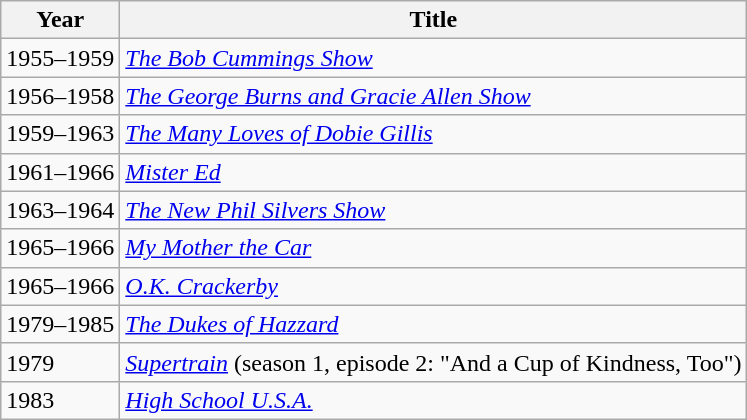<table class="wikitable">
<tr>
<th>Year</th>
<th>Title</th>
</tr>
<tr>
<td>1955–1959</td>
<td><em><a href='#'>The Bob Cummings Show</a></em></td>
</tr>
<tr>
<td>1956–1958</td>
<td><em><a href='#'>The George Burns and Gracie Allen Show</a></em></td>
</tr>
<tr>
<td>1959–1963</td>
<td><em><a href='#'>The Many Loves of Dobie Gillis</a></em></td>
</tr>
<tr>
<td>1961–1966</td>
<td><em><a href='#'>Mister Ed</a></em></td>
</tr>
<tr>
<td>1963–1964</td>
<td><em><a href='#'>The New Phil Silvers Show</a></em></td>
</tr>
<tr>
<td>1965–1966</td>
<td><em><a href='#'>My Mother the Car</a></em></td>
</tr>
<tr>
<td>1965–1966</td>
<td><em><a href='#'>O.K. Crackerby</a></em></td>
</tr>
<tr>
<td>1979–1985</td>
<td><em><a href='#'>The Dukes of Hazzard</a></em></td>
</tr>
<tr>
<td>1979</td>
<td><em><a href='#'>Supertrain</a></em> (season 1, episode 2: "And a Cup of Kindness, Too")</td>
</tr>
<tr>
<td>1983</td>
<td><em><a href='#'>High School U.S.A.</a></em></td>
</tr>
</table>
